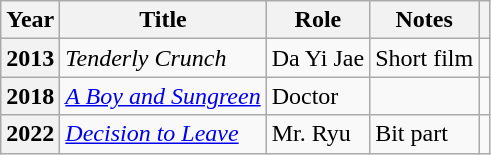<table class="wikitable plainrowheaders sortable">
<tr>
<th scope="col">Year</th>
<th scope="col">Title</th>
<th scope="col">Role</th>
<th scope="col">Notes</th>
<th scope="col" class="unsortable"></th>
</tr>
<tr>
<th scope="row">2013</th>
<td><em>Tenderly Crunch</em></td>
<td>Da Yi Jae</td>
<td>Short film</td>
<td style="text-align:center"></td>
</tr>
<tr>
<th scope="row">2018</th>
<td><em><a href='#'>A Boy and Sungreen</a></em></td>
<td>Doctor</td>
<td></td>
<td style="text-align:center"></td>
</tr>
<tr>
<th scope="row">2022</th>
<td><em><a href='#'>Decision to Leave</a></em></td>
<td>Mr. Ryu</td>
<td>Bit part</td>
<td style="text-align:center"></td>
</tr>
</table>
